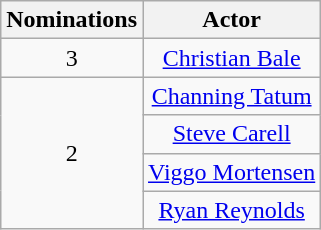<table class="wikitable" style="text-align:center;">
<tr>
<th width="79" scope="col">Nominations</th>
<th align="center" scope="col">Actor</th>
</tr>
<tr>
<td rowspan="1" style="text-align:center;">3</td>
<td><a href='#'>Christian Bale</a></td>
</tr>
<tr>
<td rowspan="4" style="text-align:center;">2</td>
<td><a href='#'>Channing Tatum</a></td>
</tr>
<tr>
<td><a href='#'>Steve Carell</a></td>
</tr>
<tr>
<td><a href='#'>Viggo Mortensen</a></td>
</tr>
<tr>
<td><a href='#'>Ryan Reynolds</a></td>
</tr>
</table>
